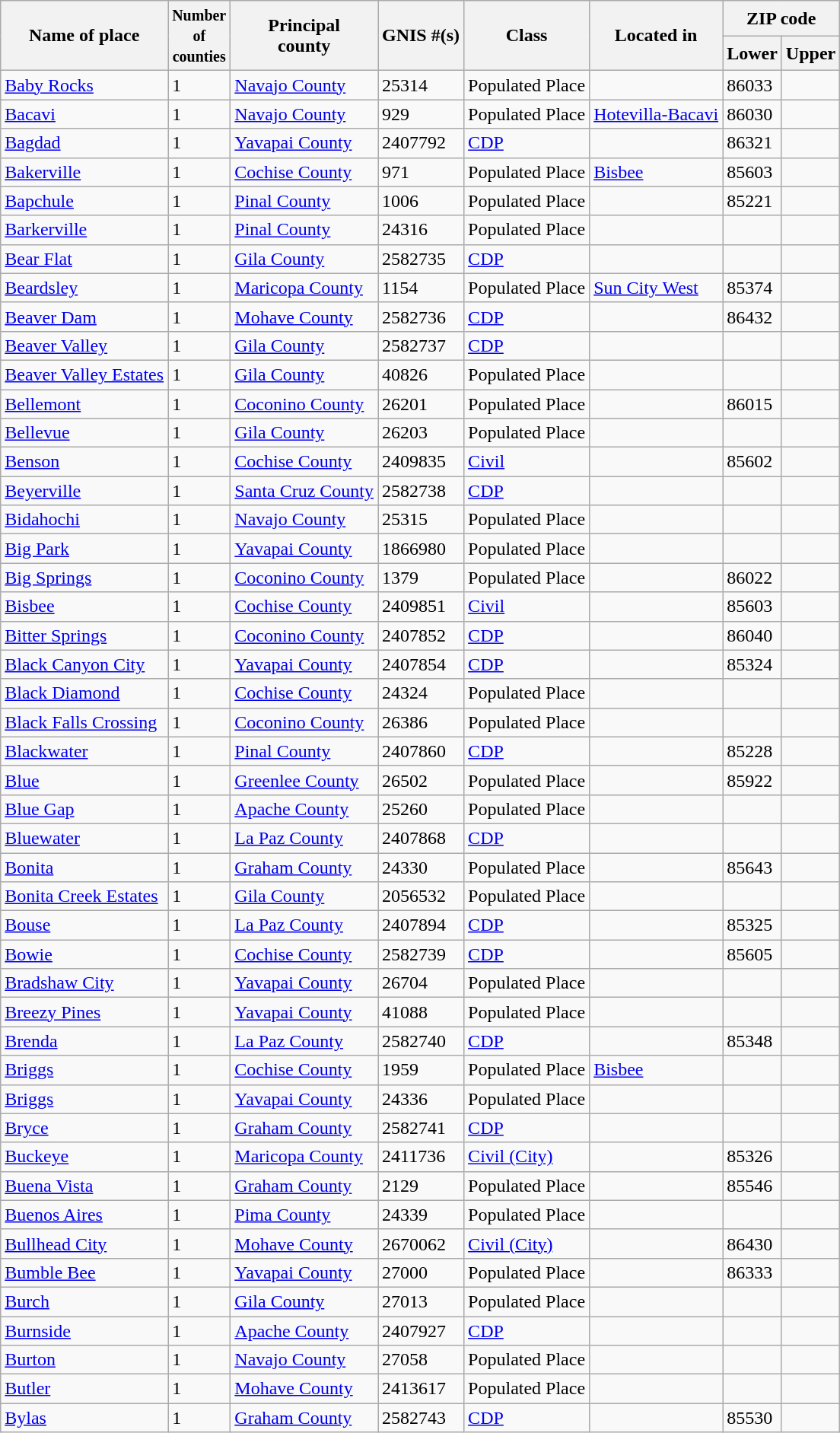<table class="wikitable sortable">
<tr>
<th rowspan=2>Name of place</th>
<th rowspan=2><small>Number <br>of<br>counties</small></th>
<th rowspan=2>Principal <br> county</th>
<th rowspan=2>GNIS #(s)</th>
<th rowspan=2>Class</th>
<th rowspan=2>Located in</th>
<th colspan=2>ZIP code</th>
</tr>
<tr>
<th>Lower</th>
<th>Upper</th>
</tr>
<tr>
<td><a href='#'>Baby Rocks</a></td>
<td>1</td>
<td><a href='#'>Navajo County</a></td>
<td>25314</td>
<td>Populated Place</td>
<td></td>
<td>86033</td>
<td></td>
</tr>
<tr>
<td><a href='#'>Bacavi</a></td>
<td>1</td>
<td><a href='#'>Navajo County</a></td>
<td>929</td>
<td>Populated Place</td>
<td><a href='#'>Hotevilla-Bacavi</a></td>
<td>86030</td>
<td></td>
</tr>
<tr>
<td><a href='#'>Bagdad</a></td>
<td>1</td>
<td><a href='#'>Yavapai County</a></td>
<td>2407792</td>
<td><a href='#'>CDP</a></td>
<td></td>
<td>86321</td>
<td></td>
</tr>
<tr>
<td><a href='#'>Bakerville</a></td>
<td>1</td>
<td><a href='#'>Cochise County</a></td>
<td>971</td>
<td>Populated Place</td>
<td><a href='#'>Bisbee</a></td>
<td>85603</td>
<td></td>
</tr>
<tr>
<td><a href='#'>Bapchule</a></td>
<td>1</td>
<td><a href='#'>Pinal County</a></td>
<td>1006</td>
<td>Populated Place</td>
<td></td>
<td>85221</td>
<td></td>
</tr>
<tr>
<td><a href='#'>Barkerville</a></td>
<td>1</td>
<td><a href='#'>Pinal County</a></td>
<td>24316</td>
<td>Populated Place</td>
<td></td>
<td></td>
<td></td>
</tr>
<tr>
<td><a href='#'>Bear Flat</a></td>
<td>1</td>
<td><a href='#'>Gila County</a></td>
<td>2582735</td>
<td><a href='#'>CDP</a></td>
<td></td>
<td></td>
<td></td>
</tr>
<tr>
<td><a href='#'>Beardsley</a></td>
<td>1</td>
<td><a href='#'>Maricopa County</a></td>
<td>1154</td>
<td>Populated Place</td>
<td><a href='#'>Sun City West</a></td>
<td>85374</td>
<td></td>
</tr>
<tr>
<td><a href='#'>Beaver Dam</a></td>
<td>1</td>
<td><a href='#'>Mohave County</a></td>
<td>2582736</td>
<td><a href='#'>CDP</a></td>
<td></td>
<td>86432</td>
<td></td>
</tr>
<tr>
<td><a href='#'>Beaver Valley</a></td>
<td>1</td>
<td><a href='#'>Gila County</a></td>
<td>2582737</td>
<td><a href='#'>CDP</a></td>
<td></td>
<td></td>
<td></td>
</tr>
<tr>
<td><a href='#'>Beaver Valley Estates</a></td>
<td>1</td>
<td><a href='#'>Gila County</a></td>
<td>40826</td>
<td>Populated Place</td>
<td></td>
<td></td>
<td></td>
</tr>
<tr>
<td><a href='#'>Bellemont</a></td>
<td>1</td>
<td><a href='#'>Coconino County</a></td>
<td>26201</td>
<td>Populated Place</td>
<td></td>
<td>86015</td>
<td></td>
</tr>
<tr>
<td><a href='#'>Bellevue</a></td>
<td>1</td>
<td><a href='#'>Gila County</a></td>
<td>26203</td>
<td>Populated Place</td>
<td></td>
<td></td>
<td></td>
</tr>
<tr>
<td><a href='#'>Benson</a></td>
<td>1</td>
<td><a href='#'>Cochise County</a></td>
<td>2409835</td>
<td><a href='#'>Civil</a></td>
<td></td>
<td>85602</td>
<td></td>
</tr>
<tr>
<td><a href='#'>Beyerville</a></td>
<td>1</td>
<td><a href='#'>Santa Cruz County</a></td>
<td>2582738</td>
<td><a href='#'>CDP</a></td>
<td></td>
<td></td>
<td></td>
</tr>
<tr>
<td><a href='#'>Bidahochi</a></td>
<td>1</td>
<td><a href='#'>Navajo County</a></td>
<td>25315</td>
<td>Populated Place</td>
<td></td>
<td></td>
<td></td>
</tr>
<tr>
<td><a href='#'>Big Park</a></td>
<td>1</td>
<td><a href='#'>Yavapai County</a></td>
<td>1866980</td>
<td>Populated Place</td>
<td></td>
<td></td>
<td></td>
</tr>
<tr>
<td><a href='#'>Big Springs</a></td>
<td>1</td>
<td><a href='#'>Coconino County</a></td>
<td>1379</td>
<td>Populated Place</td>
<td></td>
<td>86022</td>
<td></td>
</tr>
<tr>
<td><a href='#'>Bisbee</a></td>
<td>1</td>
<td><a href='#'>Cochise County</a></td>
<td>2409851</td>
<td><a href='#'>Civil</a></td>
<td></td>
<td>85603</td>
<td></td>
</tr>
<tr>
<td><a href='#'>Bitter Springs</a></td>
<td>1</td>
<td><a href='#'>Coconino County</a></td>
<td>2407852</td>
<td><a href='#'>CDP</a></td>
<td></td>
<td>86040</td>
<td></td>
</tr>
<tr>
<td><a href='#'>Black Canyon City</a></td>
<td>1</td>
<td><a href='#'>Yavapai County</a></td>
<td>2407854</td>
<td><a href='#'>CDP</a></td>
<td></td>
<td>85324</td>
<td></td>
</tr>
<tr>
<td><a href='#'>Black Diamond</a></td>
<td>1</td>
<td><a href='#'>Cochise County</a></td>
<td>24324</td>
<td>Populated Place</td>
<td></td>
<td></td>
<td></td>
</tr>
<tr>
<td><a href='#'>Black Falls Crossing</a></td>
<td>1</td>
<td><a href='#'>Coconino County</a></td>
<td>26386</td>
<td>Populated Place</td>
<td></td>
<td></td>
<td></td>
</tr>
<tr>
<td><a href='#'>Blackwater</a></td>
<td>1</td>
<td><a href='#'>Pinal County</a></td>
<td>2407860</td>
<td><a href='#'>CDP</a></td>
<td></td>
<td>85228</td>
<td></td>
</tr>
<tr>
<td><a href='#'>Blue</a></td>
<td>1</td>
<td><a href='#'>Greenlee County</a></td>
<td>26502</td>
<td>Populated Place</td>
<td></td>
<td>85922</td>
<td></td>
</tr>
<tr>
<td><a href='#'>Blue Gap</a></td>
<td>1</td>
<td><a href='#'>Apache County</a></td>
<td>25260</td>
<td>Populated Place</td>
<td></td>
<td></td>
<td></td>
</tr>
<tr>
<td><a href='#'>Bluewater</a></td>
<td>1</td>
<td><a href='#'>La Paz County</a></td>
<td>2407868</td>
<td><a href='#'>CDP</a></td>
<td></td>
<td></td>
<td></td>
</tr>
<tr>
<td><a href='#'>Bonita</a></td>
<td>1</td>
<td><a href='#'>Graham County</a></td>
<td>24330</td>
<td>Populated Place</td>
<td></td>
<td>85643</td>
<td></td>
</tr>
<tr>
<td><a href='#'>Bonita Creek Estates</a></td>
<td>1</td>
<td><a href='#'>Gila County</a></td>
<td>2056532</td>
<td>Populated Place</td>
<td></td>
<td></td>
<td></td>
</tr>
<tr>
<td><a href='#'>Bouse</a></td>
<td>1</td>
<td><a href='#'>La Paz County</a></td>
<td>2407894</td>
<td><a href='#'>CDP</a></td>
<td></td>
<td>85325</td>
<td></td>
</tr>
<tr>
<td><a href='#'>Bowie</a></td>
<td>1</td>
<td><a href='#'>Cochise County</a></td>
<td>2582739</td>
<td><a href='#'>CDP</a></td>
<td></td>
<td>85605</td>
<td></td>
</tr>
<tr>
<td><a href='#'>Bradshaw City</a></td>
<td>1</td>
<td><a href='#'>Yavapai County</a></td>
<td>26704</td>
<td>Populated Place</td>
<td></td>
<td></td>
<td></td>
</tr>
<tr>
<td><a href='#'>Breezy Pines</a></td>
<td>1</td>
<td><a href='#'>Yavapai County</a></td>
<td>41088</td>
<td>Populated Place</td>
<td></td>
<td></td>
<td></td>
</tr>
<tr>
<td><a href='#'>Brenda</a></td>
<td>1</td>
<td><a href='#'>La Paz County</a></td>
<td>2582740</td>
<td><a href='#'>CDP</a></td>
<td></td>
<td>85348</td>
<td></td>
</tr>
<tr>
<td><a href='#'>Briggs</a></td>
<td>1</td>
<td><a href='#'>Cochise County</a></td>
<td>1959</td>
<td>Populated Place</td>
<td><a href='#'>Bisbee</a></td>
<td></td>
<td></td>
</tr>
<tr>
<td><a href='#'>Briggs</a></td>
<td>1</td>
<td><a href='#'>Yavapai County</a></td>
<td>24336</td>
<td>Populated Place</td>
<td></td>
<td></td>
<td></td>
</tr>
<tr>
<td><a href='#'>Bryce</a></td>
<td>1</td>
<td><a href='#'>Graham County</a></td>
<td>2582741</td>
<td><a href='#'>CDP</a></td>
<td></td>
<td></td>
<td></td>
</tr>
<tr>
<td><a href='#'>Buckeye</a></td>
<td>1</td>
<td><a href='#'>Maricopa County</a></td>
<td>2411736</td>
<td><a href='#'>Civil (City)</a></td>
<td></td>
<td>85326</td>
<td></td>
</tr>
<tr>
<td><a href='#'>Buena Vista</a></td>
<td>1</td>
<td><a href='#'>Graham County</a></td>
<td>2129</td>
<td>Populated Place</td>
<td></td>
<td>85546</td>
<td></td>
</tr>
<tr>
<td><a href='#'>Buenos Aires</a></td>
<td>1</td>
<td><a href='#'>Pima County</a></td>
<td>24339</td>
<td>Populated Place</td>
<td></td>
<td></td>
<td></td>
</tr>
<tr>
<td><a href='#'>Bullhead City</a></td>
<td>1</td>
<td><a href='#'>Mohave County</a></td>
<td>2670062</td>
<td><a href='#'>Civil (City)</a></td>
<td></td>
<td>86430</td>
<td></td>
</tr>
<tr>
<td><a href='#'>Bumble Bee</a></td>
<td>1</td>
<td><a href='#'>Yavapai County</a></td>
<td>27000</td>
<td>Populated Place</td>
<td></td>
<td>86333</td>
<td></td>
</tr>
<tr>
<td><a href='#'>Burch</a></td>
<td>1</td>
<td><a href='#'>Gila County</a></td>
<td>27013</td>
<td>Populated Place</td>
<td></td>
<td></td>
<td></td>
</tr>
<tr>
<td><a href='#'>Burnside</a></td>
<td>1</td>
<td><a href='#'>Apache County</a></td>
<td>2407927</td>
<td><a href='#'>CDP</a></td>
<td></td>
<td></td>
<td></td>
</tr>
<tr>
<td><a href='#'>Burton</a></td>
<td>1</td>
<td><a href='#'>Navajo County</a></td>
<td>27058</td>
<td>Populated Place</td>
<td></td>
<td></td>
<td></td>
</tr>
<tr>
<td><a href='#'>Butler</a></td>
<td>1</td>
<td><a href='#'>Mohave County</a></td>
<td>2413617</td>
<td>Populated Place</td>
<td></td>
<td></td>
<td></td>
</tr>
<tr>
<td><a href='#'>Bylas</a></td>
<td>1</td>
<td><a href='#'>Graham County</a></td>
<td>2582743</td>
<td><a href='#'>CDP</a></td>
<td></td>
<td>85530</td>
<td></td>
</tr>
</table>
